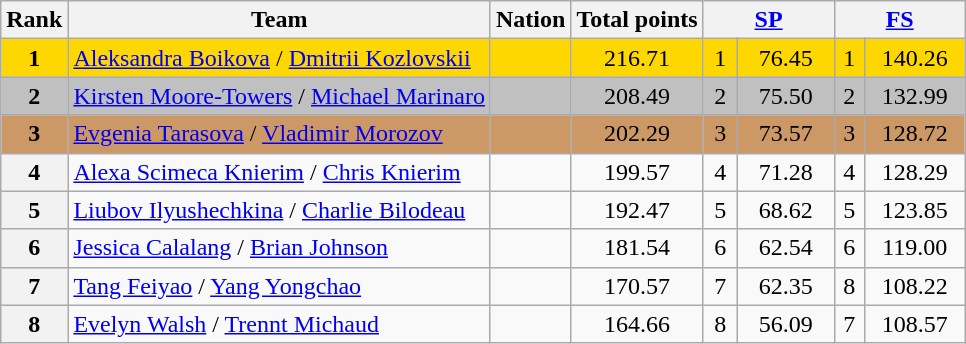<table class="wikitable sortable">
<tr>
<th>Rank</th>
<th>Team</th>
<th>Nation</th>
<th>Total points</th>
<th colspan="2" width="80px"><a href='#'>SP</a></th>
<th colspan="2" width="80px"><a href='#'>FS</a></th>
</tr>
<tr bgcolor="gold">
<td align="center"><strong>1</strong></td>
<td><a href='#'>Aleksandra Boikova</a> / <a href='#'>Dmitrii Kozlovskii</a></td>
<td></td>
<td align="center">216.71</td>
<td align="center">1</td>
<td align="center">76.45</td>
<td align="center">1</td>
<td align="center">140.26</td>
</tr>
<tr bgcolor="silver">
<td align="center"><strong>2</strong></td>
<td><a href='#'>Kirsten Moore-Towers</a> / <a href='#'>Michael Marinaro</a></td>
<td></td>
<td align="center">208.49</td>
<td align="center">2</td>
<td align="center">75.50</td>
<td align="center">2</td>
<td align="center">132.99</td>
</tr>
<tr bgcolor="cc9966">
<td align="center"><strong>3</strong></td>
<td><a href='#'>Evgenia Tarasova</a> / <a href='#'>Vladimir Morozov</a></td>
<td></td>
<td align="center">202.29</td>
<td align="center">3</td>
<td align="center">73.57</td>
<td align="center">3</td>
<td align="center">128.72</td>
</tr>
<tr>
<th>4</th>
<td><a href='#'>Alexa Scimeca Knierim</a> / <a href='#'>Chris Knierim</a></td>
<td></td>
<td align="center">199.57</td>
<td align="center">4</td>
<td align="center">71.28</td>
<td align="center">4</td>
<td align="center">128.29</td>
</tr>
<tr>
<th>5</th>
<td><a href='#'>Liubov Ilyushechkina</a> / <a href='#'>Charlie Bilodeau</a></td>
<td></td>
<td align="center">192.47</td>
<td align="center">5</td>
<td align="center">68.62</td>
<td align="center">5</td>
<td align="center">123.85</td>
</tr>
<tr>
<th>6</th>
<td><a href='#'>Jessica Calalang</a> / <a href='#'>Brian Johnson</a></td>
<td></td>
<td align="center">181.54</td>
<td align="center">6</td>
<td align="center">62.54</td>
<td align="center">6</td>
<td align="center">119.00</td>
</tr>
<tr>
<th>7</th>
<td><a href='#'>Tang Feiyao</a> / <a href='#'>Yang Yongchao</a></td>
<td></td>
<td align="center">170.57</td>
<td align="center">7</td>
<td align="center">62.35</td>
<td align="center">8</td>
<td align="center">108.22</td>
</tr>
<tr>
<th>8</th>
<td><a href='#'>Evelyn Walsh</a> / <a href='#'>Trennt Michaud</a></td>
<td></td>
<td align="center">164.66</td>
<td align="center">8</td>
<td align="center">56.09</td>
<td align="center">7</td>
<td align="center">108.57</td>
</tr>
</table>
